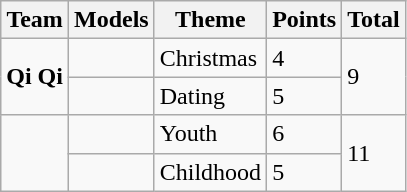<table class="wikitable">
<tr>
<th>Team</th>
<th>Models</th>
<th>Theme</th>
<th>Points</th>
<th>Total</th>
</tr>
<tr>
<td rowspan="2"><strong><span>Qi Qi</span></strong></td>
<td></td>
<td>Christmas</td>
<td>4</td>
<td rowspan="2">9</td>
</tr>
<tr>
<td></td>
<td>Dating</td>
<td>5</td>
</tr>
<tr>
<td rowspan="2"><strong><span></span></strong></td>
<td></td>
<td>Youth</td>
<td>6</td>
<td rowspan="2">11</td>
</tr>
<tr>
<td></td>
<td>Childhood</td>
<td>5</td>
</tr>
</table>
